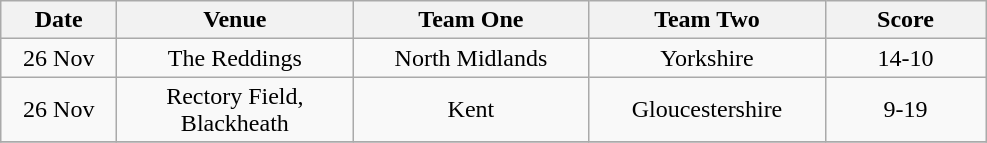<table class="wikitable" style="text-align: center">
<tr>
<th width=70>Date</th>
<th width=150>Venue</th>
<th width=150>Team One</th>
<th width=150>Team Two</th>
<th width=100>Score</th>
</tr>
<tr>
<td>26 Nov</td>
<td>The Reddings</td>
<td>North Midlands</td>
<td>Yorkshire</td>
<td>14-10</td>
</tr>
<tr>
<td>26 Nov</td>
<td>Rectory Field, Blackheath</td>
<td>Kent</td>
<td>Gloucestershire</td>
<td>9-19</td>
</tr>
<tr>
</tr>
</table>
